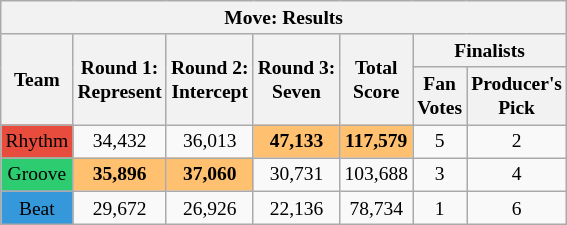<table class="wikitable sortable" style="text-align:center; font-size: small">
<tr>
<th colspan="7">Move: Results</th>
</tr>
<tr>
<th rowspan="2">Team</th>
<th rowspan="2">Round 1: <br> Represent</th>
<th rowspan="2">Round 2: <br> Intercept</th>
<th rowspan="2">Round 3: <br> Seven</th>
<th rowspan="2">Total <br>Score</th>
<th colspan="2">Finalists</th>
</tr>
<tr>
<th>Fan <br> Votes</th>
<th>Producer's <br> Pick</th>
</tr>
<tr>
<td style="background:#e74c3c">Rhythm</td>
<td>34,432</td>
<td>36,013</td>
<td style="background:#FFC06F "><strong>47,133</strong></td>
<td style="background:#FFC06F "><strong>117,579</strong></td>
<td>5</td>
<td>2</td>
</tr>
<tr>
<td style="background:#2ecc71">Groove</td>
<td style="background:#FFC06F "><strong>35,896</strong></td>
<td style="background:#FFC06F "><strong>37,060</strong></td>
<td>30,731</td>
<td>103,688</td>
<td>3</td>
<td>4</td>
</tr>
<tr>
<td style="background:#3498db">Beat</td>
<td>29,672</td>
<td>26,926</td>
<td>22,136</td>
<td>78,734</td>
<td>1</td>
<td>6</td>
</tr>
</table>
